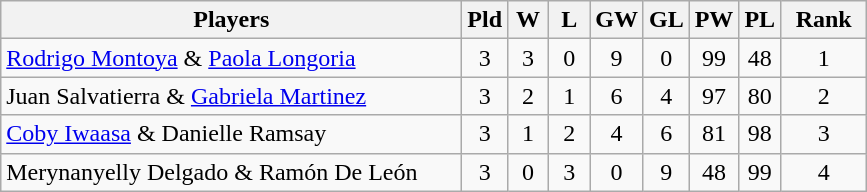<table class=wikitable style="text-align:center">
<tr>
<th width=300>Players</th>
<th width=20>Pld</th>
<th width=20>W</th>
<th width=20>L</th>
<th width=20>GW</th>
<th width=20>GL</th>
<th width=20>PW</th>
<th width=20>PL</th>
<th width=50>Rank</th>
</tr>
<tr>
<td align=left> <a href='#'>Rodrigo Montoya</a> & <a href='#'>Paola Longoria</a></td>
<td>3</td>
<td>3</td>
<td>0</td>
<td>9</td>
<td>0</td>
<td>99</td>
<td>48</td>
<td>1</td>
</tr>
<tr>
<td align=left> Juan Salvatierra & <a href='#'>Gabriela Martinez</a></td>
<td>3</td>
<td>2</td>
<td>1</td>
<td>6</td>
<td>4</td>
<td>97</td>
<td>80</td>
<td>2</td>
</tr>
<tr>
<td align=left> <a href='#'>Coby Iwaasa</a> & Danielle Ramsay</td>
<td>3</td>
<td>1</td>
<td>2</td>
<td>4</td>
<td>6</td>
<td>81</td>
<td>98</td>
<td>3</td>
</tr>
<tr>
<td align=left> Merynanyelly Delgado & Ramón De León</td>
<td>3</td>
<td>0</td>
<td>3</td>
<td>0</td>
<td>9</td>
<td>48</td>
<td>99</td>
<td>4</td>
</tr>
</table>
